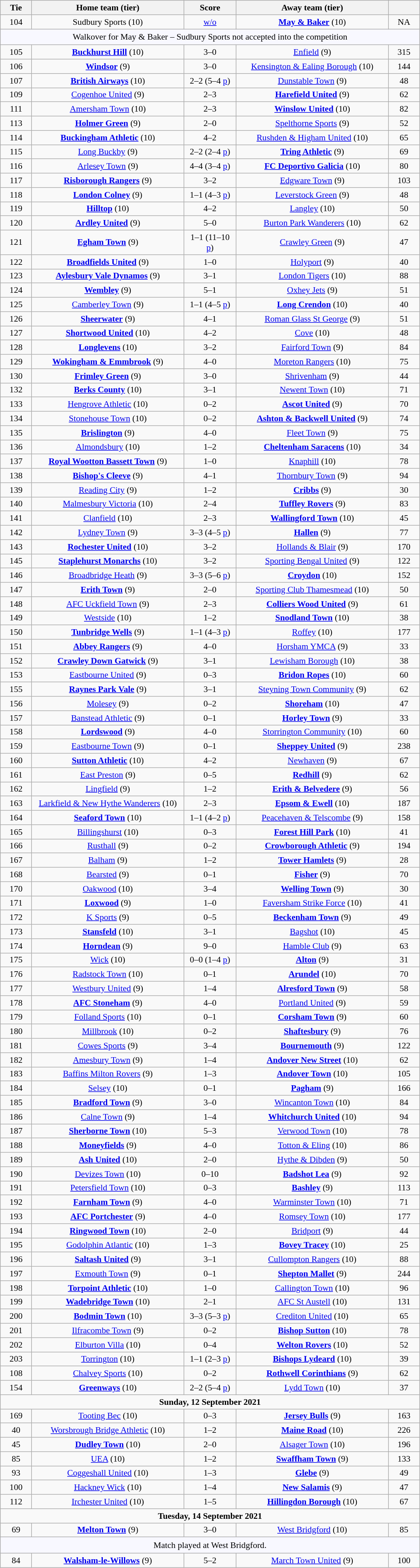<table class="wikitable" style="width:700px;text-align:center;font-size:90%">
<tr>
<th scope="col" style="width: 7.50%">Tie</th>
<th scope="col" style="width:36.25%">Home team (tier)</th>
<th scope="col" style="width:12.50%">Score</th>
<th scope="col" style="width:36.25%">Away team (tier)</th>
<th scope="col" style="width: 7.50%"></th>
</tr>
<tr>
<td>104</td>
<td>Sudbury Sports (10)</td>
<td><a href='#'>w/o</a></td>
<td><strong><a href='#'>May & Baker</a></strong> (10)</td>
<td>NA</td>
</tr>
<tr>
<td colspan="5" style="background:GhostWhite; height:20px; text-align:center">Walkover for May & Baker – Sudbury Sports not accepted into the competition</td>
</tr>
<tr>
<td>105</td>
<td><strong><a href='#'>Buckhurst Hill</a></strong> (10)</td>
<td>3–0</td>
<td><a href='#'>Enfield</a> (9)</td>
<td>315</td>
</tr>
<tr>
<td>106</td>
<td><strong><a href='#'>Windsor</a></strong> (9)</td>
<td>3–0</td>
<td><a href='#'>Kensington & Ealing Borough</a> (10)</td>
<td>144</td>
</tr>
<tr>
<td>107</td>
<td><strong><a href='#'>British Airways</a></strong> (10)</td>
<td>2–2 (5–4 <a href='#'>p</a>)</td>
<td><a href='#'>Dunstable Town</a> (9)</td>
<td>48</td>
</tr>
<tr>
<td>109</td>
<td><a href='#'>Cogenhoe United</a> (9)</td>
<td>2–3</td>
<td><strong><a href='#'>Harefield United</a></strong> (9)</td>
<td>62</td>
</tr>
<tr>
<td>111</td>
<td><a href='#'>Amersham Town</a> (10)</td>
<td>2–3</td>
<td><strong><a href='#'>Winslow United</a></strong> (10)</td>
<td>82</td>
</tr>
<tr>
<td>113</td>
<td><strong><a href='#'>Holmer Green</a></strong> (9)</td>
<td>2–0</td>
<td><a href='#'>Spelthorne Sports</a> (9)</td>
<td>52</td>
</tr>
<tr>
<td>114</td>
<td><strong><a href='#'>Buckingham Athletic</a></strong> (10)</td>
<td>4–2</td>
<td><a href='#'>Rushden & Higham United</a> (10)</td>
<td>65</td>
</tr>
<tr>
<td>115</td>
<td><a href='#'>Long Buckby</a> (9)</td>
<td>2–2 (2–4 <a href='#'>p</a>)</td>
<td><strong><a href='#'>Tring Athletic</a></strong> (9)</td>
<td>69</td>
</tr>
<tr>
<td>116</td>
<td><a href='#'>Arlesey Town</a> (9)</td>
<td>4–4 (3–4 <a href='#'>p</a>)</td>
<td><strong><a href='#'>FC Deportivo Galicia</a></strong> (10)</td>
<td>80</td>
</tr>
<tr>
<td>117</td>
<td><strong><a href='#'>Risborough Rangers</a></strong> (9)</td>
<td>3–2</td>
<td><a href='#'>Edgware Town</a> (9)</td>
<td>103</td>
</tr>
<tr>
<td>118</td>
<td><strong><a href='#'>London Colney</a></strong> (9)</td>
<td>1–1 (4–3 <a href='#'>p</a>)</td>
<td><a href='#'>Leverstock Green</a> (9)</td>
<td>48</td>
</tr>
<tr>
<td>119</td>
<td><strong><a href='#'>Hilltop</a></strong> (10)</td>
<td>4–2</td>
<td><a href='#'>Langley</a> (10)</td>
<td>50</td>
</tr>
<tr>
<td>120</td>
<td><strong><a href='#'>Ardley United</a></strong> (9)</td>
<td>5–0</td>
<td><a href='#'>Burton Park Wanderers</a> (10)</td>
<td>62</td>
</tr>
<tr>
<td>121</td>
<td><strong><a href='#'>Egham Town</a></strong> (9)</td>
<td>1–1 (11–10 <a href='#'>p</a>)</td>
<td><a href='#'>Crawley Green</a> (9)</td>
<td>47</td>
</tr>
<tr>
<td>122</td>
<td><strong><a href='#'>Broadfields United</a></strong> (9)</td>
<td>1–0</td>
<td><a href='#'>Holyport</a> (9)</td>
<td>40</td>
</tr>
<tr>
<td>123</td>
<td><strong><a href='#'>Aylesbury Vale Dynamos</a></strong> (9)</td>
<td>3–1</td>
<td><a href='#'>London Tigers</a> (10)</td>
<td>88</td>
</tr>
<tr>
<td>124</td>
<td><strong><a href='#'>Wembley</a></strong> (9)</td>
<td>5–1</td>
<td><a href='#'>Oxhey Jets</a> (9)</td>
<td>51</td>
</tr>
<tr>
<td>125</td>
<td><a href='#'>Camberley Town</a> (9)</td>
<td>1–1 (4–5 <a href='#'>p</a>)</td>
<td><strong><a href='#'>Long Crendon</a></strong> (10)</td>
<td>40</td>
</tr>
<tr>
<td>126</td>
<td><strong><a href='#'>Sheerwater</a></strong> (9)</td>
<td>4–1</td>
<td><a href='#'>Roman Glass St George</a> (9)</td>
<td>51</td>
</tr>
<tr>
<td>127</td>
<td><strong><a href='#'>Shortwood United</a></strong> (10)</td>
<td>4–2</td>
<td><a href='#'>Cove</a> (10)</td>
<td>48</td>
</tr>
<tr>
<td>128</td>
<td><strong><a href='#'>Longlevens</a></strong> (10)</td>
<td>3–2</td>
<td><a href='#'>Fairford Town</a> (9)</td>
<td>84</td>
</tr>
<tr>
<td>129</td>
<td><strong><a href='#'>Wokingham & Emmbrook</a></strong> (9)</td>
<td>4–0</td>
<td><a href='#'>Moreton Rangers</a> (10)</td>
<td>75</td>
</tr>
<tr>
<td>130</td>
<td><strong><a href='#'>Frimley Green</a></strong> (9)</td>
<td>3–0</td>
<td><a href='#'>Shrivenham</a> (9)</td>
<td>44</td>
</tr>
<tr>
<td>132</td>
<td><strong><a href='#'>Berks County</a></strong> (10)</td>
<td>3–1</td>
<td><a href='#'>Newent Town</a> (10)</td>
<td>71</td>
</tr>
<tr>
<td>133</td>
<td><a href='#'>Hengrove Athletic</a> (10)</td>
<td>0–2</td>
<td><strong><a href='#'>Ascot United</a></strong> (9)</td>
<td>70</td>
</tr>
<tr>
<td>134</td>
<td><a href='#'>Stonehouse Town</a> (10)</td>
<td>0–2</td>
<td><strong><a href='#'>Ashton & Backwell United</a></strong> (9)</td>
<td>74</td>
</tr>
<tr>
<td>135</td>
<td><strong><a href='#'>Brislington</a></strong> (9)</td>
<td>4–0</td>
<td><a href='#'>Fleet Town</a> (9)</td>
<td>75</td>
</tr>
<tr>
<td>136</td>
<td><a href='#'>Almondsbury</a> (10)</td>
<td>1–2</td>
<td><strong><a href='#'>Cheltenham Saracens</a></strong> (10)</td>
<td>34</td>
</tr>
<tr>
<td>137</td>
<td><strong><a href='#'>Royal Wootton Bassett Town</a></strong> (9)</td>
<td>1–0</td>
<td><a href='#'>Knaphill</a> (10)</td>
<td>78</td>
</tr>
<tr>
<td>138</td>
<td><strong><a href='#'>Bishop's Cleeve</a></strong> (9)</td>
<td>4–1</td>
<td><a href='#'>Thornbury Town</a> (9)</td>
<td>94</td>
</tr>
<tr>
<td>139</td>
<td><a href='#'>Reading City</a> (9)</td>
<td>1–2</td>
<td><strong><a href='#'>Cribbs</a></strong> (9)</td>
<td>30</td>
</tr>
<tr>
<td>140</td>
<td><a href='#'>Malmesbury Victoria</a> (10)</td>
<td>2–4</td>
<td><strong><a href='#'>Tuffley Rovers</a></strong> (9)</td>
<td>83</td>
</tr>
<tr>
<td>141</td>
<td><a href='#'>Clanfield</a> (10)</td>
<td>2–3</td>
<td><strong><a href='#'>Wallingford Town</a></strong> (10)</td>
<td>45</td>
</tr>
<tr>
<td>142</td>
<td><a href='#'>Lydney Town</a> (9)</td>
<td>3–3 (4–5 <a href='#'>p</a>)</td>
<td><strong><a href='#'>Hallen</a></strong> (9)</td>
<td>77</td>
</tr>
<tr>
<td>143</td>
<td><strong><a href='#'>Rochester United</a></strong> (10)</td>
<td>3–2</td>
<td><a href='#'>Hollands & Blair</a> (9)</td>
<td>170</td>
</tr>
<tr>
<td>145</td>
<td><strong><a href='#'>Staplehurst Monarchs</a></strong> (10)</td>
<td>3–2</td>
<td><a href='#'>Sporting Bengal United</a> (9)</td>
<td>122</td>
</tr>
<tr>
<td>146</td>
<td><a href='#'>Broadbridge Heath</a> (9)</td>
<td>3–3 (5–6 <a href='#'>p</a>)</td>
<td><strong><a href='#'>Croydon</a></strong> (10)</td>
<td>152</td>
</tr>
<tr>
<td>147</td>
<td><strong><a href='#'>Erith Town</a></strong> (9)</td>
<td>2–0</td>
<td><a href='#'>Sporting Club Thamesmead</a> (10)</td>
<td>50</td>
</tr>
<tr>
<td>148</td>
<td><a href='#'>AFC Uckfield Town</a> (9)</td>
<td>2–3</td>
<td><strong><a href='#'>Colliers Wood United</a></strong> (9)</td>
<td>61</td>
</tr>
<tr>
<td>149</td>
<td><a href='#'>Westside</a> (10)</td>
<td>1–2</td>
<td><strong><a href='#'>Snodland Town</a></strong> (10)</td>
<td>38</td>
</tr>
<tr>
<td>150</td>
<td><strong><a href='#'>Tunbridge Wells</a></strong> (9)</td>
<td>1–1 (4–3 <a href='#'>p</a>)</td>
<td><a href='#'>Roffey</a> (10)</td>
<td>177</td>
</tr>
<tr>
<td>151</td>
<td><strong><a href='#'>Abbey Rangers</a></strong> (9)</td>
<td>4–0</td>
<td><a href='#'>Horsham YMCA</a> (9)</td>
<td>33</td>
</tr>
<tr>
<td>152</td>
<td><strong><a href='#'>Crawley Down Gatwick</a></strong> (9)</td>
<td>3–1</td>
<td><a href='#'>Lewisham Borough</a> (10)</td>
<td>38</td>
</tr>
<tr>
<td>153</td>
<td><a href='#'>Eastbourne United</a> (9)</td>
<td>0–3</td>
<td><strong><a href='#'>Bridon Ropes</a></strong> (10)</td>
<td>60</td>
</tr>
<tr>
<td>155</td>
<td><strong><a href='#'>Raynes Park Vale</a></strong> (9)</td>
<td>3–1</td>
<td><a href='#'>Steyning Town Community</a> (9)</td>
<td>62</td>
</tr>
<tr>
<td>156</td>
<td><a href='#'>Molesey</a> (9)</td>
<td>0–2</td>
<td><strong><a href='#'>Shoreham</a></strong> (10)</td>
<td>47</td>
</tr>
<tr>
<td>157</td>
<td><a href='#'>Banstead Athletic</a> (9)</td>
<td>0–1</td>
<td><strong><a href='#'>Horley Town</a></strong> (9)</td>
<td>33</td>
</tr>
<tr>
<td>158</td>
<td><strong><a href='#'>Lordswood</a></strong> (9)</td>
<td>4–0</td>
<td><a href='#'>Storrington Community</a> (10)</td>
<td>60</td>
</tr>
<tr>
<td>159</td>
<td><a href='#'>Eastbourne Town</a> (9)</td>
<td>0–1</td>
<td><strong><a href='#'>Sheppey United</a></strong> (9)</td>
<td>238</td>
</tr>
<tr>
<td>160</td>
<td><strong><a href='#'>Sutton Athletic</a></strong> (10)</td>
<td>4–2</td>
<td><a href='#'>Newhaven</a> (9)</td>
<td>67</td>
</tr>
<tr>
<td>161</td>
<td><a href='#'>East Preston</a> (9)</td>
<td>0–5</td>
<td><strong><a href='#'>Redhill</a></strong> (9)</td>
<td>62</td>
</tr>
<tr>
<td>162</td>
<td><a href='#'>Lingfield</a> (9)</td>
<td>1–2</td>
<td><strong><a href='#'>Erith & Belvedere</a></strong> (9)</td>
<td>56</td>
</tr>
<tr>
<td>163</td>
<td><a href='#'>Larkfield & New Hythe Wanderers</a> (10)</td>
<td>2–3</td>
<td><strong><a href='#'>Epsom & Ewell</a></strong> (10)</td>
<td>187</td>
</tr>
<tr>
<td>164</td>
<td><strong><a href='#'>Seaford Town</a></strong> (10)</td>
<td>1–1 (4–2 <a href='#'>p</a>)</td>
<td><a href='#'>Peacehaven & Telscombe</a> (9)</td>
<td>158</td>
</tr>
<tr>
<td>165</td>
<td><a href='#'>Billingshurst</a> (10)</td>
<td>0–3</td>
<td><strong><a href='#'>Forest Hill Park</a></strong> (10)</td>
<td>41</td>
</tr>
<tr>
<td>166</td>
<td><a href='#'>Rusthall</a> (9)</td>
<td>0–2</td>
<td><strong><a href='#'>Crowborough Athletic</a></strong> (9)</td>
<td>194</td>
</tr>
<tr>
<td>167</td>
<td><a href='#'>Balham</a> (9)</td>
<td>1–2</td>
<td><strong><a href='#'>Tower Hamlets</a></strong> (9)</td>
<td>28</td>
</tr>
<tr>
<td>168</td>
<td><a href='#'>Bearsted</a> (9)</td>
<td>0–1</td>
<td><strong><a href='#'>Fisher</a></strong> (9)</td>
<td>70</td>
</tr>
<tr>
<td>170</td>
<td><a href='#'>Oakwood</a> (10)</td>
<td>3–4</td>
<td><strong><a href='#'>Welling Town</a></strong> (9)</td>
<td>30</td>
</tr>
<tr>
<td>171</td>
<td><strong><a href='#'>Loxwood</a></strong> (9)</td>
<td>1–0</td>
<td><a href='#'>Faversham Strike Force</a> (10)</td>
<td>41</td>
</tr>
<tr>
<td>172</td>
<td><a href='#'>K Sports</a> (9)</td>
<td>0–5</td>
<td><strong><a href='#'>Beckenham Town</a></strong> (9)</td>
<td>49</td>
</tr>
<tr>
<td>173</td>
<td><strong><a href='#'>Stansfeld</a></strong> (10)</td>
<td>3–1</td>
<td><a href='#'>Bagshot</a> (10)</td>
<td>45</td>
</tr>
<tr>
<td>174</td>
<td><strong><a href='#'>Horndean</a></strong> (9)</td>
<td>9–0</td>
<td><a href='#'>Hamble Club</a> (9)</td>
<td>63</td>
</tr>
<tr>
<td>175</td>
<td><a href='#'>Wick</a> (10)</td>
<td>0–0 (1–4 <a href='#'>p</a>)</td>
<td><strong><a href='#'>Alton</a></strong> (9)</td>
<td>31</td>
</tr>
<tr>
<td>176</td>
<td><a href='#'>Radstock Town</a> (10)</td>
<td>0–1</td>
<td><strong><a href='#'>Arundel</a></strong> (10)</td>
<td>70</td>
</tr>
<tr>
<td>177</td>
<td><a href='#'>Westbury United</a> (9)</td>
<td>1–4</td>
<td><strong><a href='#'>Alresford Town</a></strong> (9)</td>
<td>58</td>
</tr>
<tr>
<td>178</td>
<td><strong><a href='#'>AFC Stoneham</a></strong> (9)</td>
<td>4–0</td>
<td><a href='#'>Portland United</a> (9)</td>
<td>59</td>
</tr>
<tr>
<td>179</td>
<td><a href='#'>Folland Sports</a> (10)</td>
<td>0–1</td>
<td><strong><a href='#'>Corsham Town</a></strong> (9)</td>
<td>60</td>
</tr>
<tr>
<td>180</td>
<td><a href='#'>Millbrook</a> (10)</td>
<td>0–2</td>
<td><strong><a href='#'>Shaftesbury</a></strong> (9)</td>
<td>76</td>
</tr>
<tr>
<td>181</td>
<td><a href='#'>Cowes Sports</a> (9)</td>
<td>3–4</td>
<td><strong><a href='#'>Bournemouth</a></strong> (9)</td>
<td>122</td>
</tr>
<tr>
<td>182</td>
<td><a href='#'>Amesbury Town</a> (9)</td>
<td>1–4</td>
<td><strong><a href='#'>Andover New Street</a></strong> (10)</td>
<td>62</td>
</tr>
<tr>
<td>183</td>
<td><a href='#'>Baffins Milton Rovers</a> (9)</td>
<td>1–3</td>
<td><strong><a href='#'>Andover Town</a></strong> (10)</td>
<td>105</td>
</tr>
<tr>
<td>184</td>
<td><a href='#'>Selsey</a> (10)</td>
<td>0–1</td>
<td><strong><a href='#'>Pagham</a></strong> (9)</td>
<td>166</td>
</tr>
<tr>
<td>185</td>
<td><strong><a href='#'>Bradford Town</a></strong> (9)</td>
<td>3–0</td>
<td><a href='#'>Wincanton Town</a> (10)</td>
<td>84</td>
</tr>
<tr>
<td>186</td>
<td><a href='#'>Calne Town</a> (9)</td>
<td>1–4</td>
<td><strong><a href='#'>Whitchurch United</a></strong> (10)</td>
<td>94</td>
</tr>
<tr>
<td>187</td>
<td><strong><a href='#'>Sherborne Town</a></strong> (10)</td>
<td>5–3</td>
<td><a href='#'>Verwood Town</a> (10)</td>
<td>78</td>
</tr>
<tr>
<td>188</td>
<td><strong><a href='#'>Moneyfields</a></strong> (9)</td>
<td>4–0</td>
<td><a href='#'>Totton & Eling</a> (10)</td>
<td>86</td>
</tr>
<tr>
<td>189</td>
<td><strong><a href='#'>Ash United</a></strong> (10)</td>
<td>2–0</td>
<td><a href='#'>Hythe & Dibden</a> (9)</td>
<td>50</td>
</tr>
<tr>
<td>190</td>
<td><a href='#'>Devizes Town</a> (10)</td>
<td>0–10</td>
<td><strong><a href='#'>Badshot Lea</a></strong> (9)</td>
<td>92</td>
</tr>
<tr>
<td>191</td>
<td><a href='#'>Petersfield Town</a> (10)</td>
<td>0–3</td>
<td><strong><a href='#'>Bashley</a></strong> (9)</td>
<td>113</td>
</tr>
<tr>
<td>192</td>
<td><strong><a href='#'>Farnham Town</a></strong> (9)</td>
<td>4–0</td>
<td><a href='#'>Warminster Town</a> (10)</td>
<td>71</td>
</tr>
<tr>
<td>193</td>
<td><strong><a href='#'>AFC Portchester</a></strong> (9)</td>
<td>4–0</td>
<td><a href='#'>Romsey Town</a> (10)</td>
<td>177</td>
</tr>
<tr>
<td>194</td>
<td><strong><a href='#'>Ringwood Town</a></strong> (10)</td>
<td>2–0</td>
<td><a href='#'>Bridport</a> (9)</td>
<td>44</td>
</tr>
<tr>
<td>195</td>
<td><a href='#'>Godolphin Atlantic</a> (10)</td>
<td>1–3</td>
<td><strong><a href='#'>Bovey Tracey</a></strong> (10)</td>
<td>25</td>
</tr>
<tr>
<td>196</td>
<td><strong><a href='#'>Saltash United</a></strong> (9)</td>
<td>3–1</td>
<td><a href='#'>Cullompton Rangers</a> (10)</td>
<td>88</td>
</tr>
<tr>
<td>197</td>
<td><a href='#'>Exmouth Town</a> (9)</td>
<td>0–1</td>
<td><strong><a href='#'>Shepton Mallet</a></strong> (9)</td>
<td>244</td>
</tr>
<tr>
<td>198</td>
<td><strong><a href='#'>Torpoint Athletic</a></strong> (10)</td>
<td>1–0</td>
<td><a href='#'>Callington Town</a> (10)</td>
<td>96</td>
</tr>
<tr>
<td>199</td>
<td><strong><a href='#'>Wadebridge Town</a></strong> (10)</td>
<td>2–1</td>
<td><a href='#'>AFC St Austell</a> (10)</td>
<td>131</td>
</tr>
<tr>
<td>200</td>
<td><strong><a href='#'>Bodmin Town</a></strong> (10)</td>
<td>3–3 (5–3 <a href='#'>p</a>)</td>
<td><a href='#'>Crediton United</a> (10)</td>
<td>65</td>
</tr>
<tr>
<td>201</td>
<td><a href='#'>Ilfracombe Town</a> (9)</td>
<td>0–2</td>
<td><strong><a href='#'>Bishop Sutton</a></strong> (10)</td>
<td>78</td>
</tr>
<tr>
<td>202</td>
<td><a href='#'>Elburton Villa</a> (10)</td>
<td>0–4</td>
<td><strong><a href='#'>Welton Rovers</a></strong> (10)</td>
<td>52</td>
</tr>
<tr>
<td>203</td>
<td><a href='#'>Torrington</a> (10)</td>
<td>1–1 (2–3 <a href='#'>p</a>)</td>
<td><strong><a href='#'>Bishops Lydeard</a></strong> (10)</td>
<td>39</td>
</tr>
<tr>
<td>108</td>
<td><a href='#'>Chalvey Sports</a> (10)</td>
<td>0–2</td>
<td><strong><a href='#'>Rothwell Corinthians</a></strong> (9)</td>
<td>62</td>
</tr>
<tr>
<td>154</td>
<td><strong><a href='#'>Greenways</a></strong> (10)</td>
<td>2–2 (5–4 <a href='#'>p</a>)</td>
<td><a href='#'>Lydd Town</a> (10)</td>
<td>37</td>
</tr>
<tr>
<td colspan="5"><strong>Sunday, 12 September 2021</strong></td>
</tr>
<tr>
<td>169</td>
<td><a href='#'>Tooting Bec</a> (10)</td>
<td>0–3</td>
<td><strong><a href='#'>Jersey Bulls</a></strong> (9)</td>
<td>163</td>
</tr>
<tr>
<td>40</td>
<td><a href='#'>Worsbrough Bridge Athletic</a> (10)</td>
<td>1–2</td>
<td><strong><a href='#'>Maine Road</a></strong> (10)</td>
<td>226</td>
</tr>
<tr>
<td>45</td>
<td><strong><a href='#'>Dudley Town</a></strong> (10)</td>
<td>2–0</td>
<td><a href='#'>Alsager Town</a> (10)</td>
<td>196</td>
</tr>
<tr>
<td>85</td>
<td><a href='#'>UEA</a> (10)</td>
<td>1–2</td>
<td><strong><a href='#'>Swaffham Town</a></strong> (9)</td>
<td>133</td>
</tr>
<tr>
<td>93</td>
<td><a href='#'>Coggeshall United</a> (10)</td>
<td>1–3</td>
<td><strong><a href='#'>Glebe</a></strong> (9)</td>
<td>49</td>
</tr>
<tr>
<td>100</td>
<td><a href='#'>Hackney Wick</a> (10)</td>
<td>1–4</td>
<td><strong><a href='#'>New Salamis</a></strong> (9)</td>
<td>47</td>
</tr>
<tr>
<td>112</td>
<td><a href='#'>Irchester United</a> (10)</td>
<td>1–5</td>
<td><strong><a href='#'>Hillingdon Borough</a></strong> (10)</td>
<td>67</td>
</tr>
<tr>
<td colspan="5"><strong>Tuesday, 14 September 2021</strong></td>
</tr>
<tr>
<td>69</td>
<td><strong><a href='#'>Melton Town</a></strong> (9)</td>
<td>3–0</td>
<td><a href='#'>West Bridgford</a> (10)</td>
<td>85</td>
</tr>
<tr>
<td colspan="5" style="background:GhostWhite; height:20px; text-align:center">Match played at West Bridgford.</td>
</tr>
<tr>
<td>84</td>
<td><strong><a href='#'>Walsham-le-Willows</a></strong> (9)</td>
<td>5–2</td>
<td><a href='#'>March Town United</a> (9)</td>
<td>100</td>
</tr>
</table>
